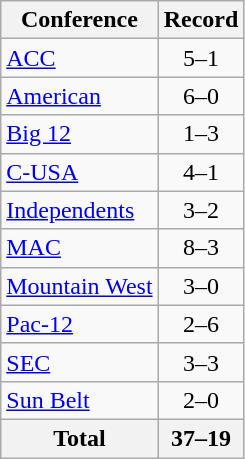<table class="wikitable">
<tr>
<th>Conference</th>
<th>Record</th>
</tr>
<tr>
<td><a href='#'>ACC</a></td>
<td align=center>5–1</td>
</tr>
<tr>
<td><a href='#'>American</a></td>
<td align=center>6–0</td>
</tr>
<tr>
<td><a href='#'>Big 12</a></td>
<td align=center>1–3</td>
</tr>
<tr>
<td><a href='#'>C-USA</a></td>
<td align=center>4–1</td>
</tr>
<tr>
<td><a href='#'>Independents</a></td>
<td align=center>3–2</td>
</tr>
<tr>
<td><a href='#'>MAC</a></td>
<td align=center>8–3</td>
</tr>
<tr>
<td><a href='#'>Mountain West</a></td>
<td align=center>3–0</td>
</tr>
<tr>
<td><a href='#'>Pac-12</a></td>
<td align=center>2–6</td>
</tr>
<tr>
<td><a href='#'>SEC</a></td>
<td align=center>3–3</td>
</tr>
<tr>
<td><a href='#'>Sun Belt</a></td>
<td align=center>2–0</td>
</tr>
<tr>
<th>Total</th>
<th>37–19</th>
</tr>
</table>
